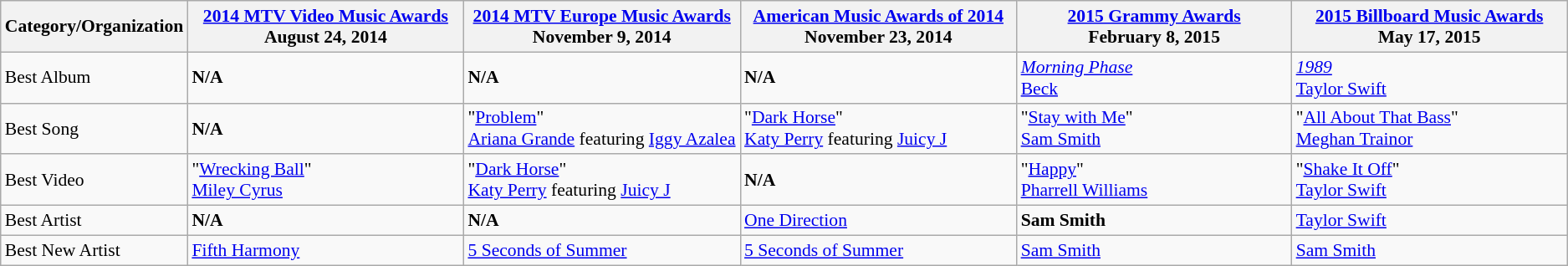<table class="wikitable" style="font-size: 90%;">
<tr>
<th style="width:20px;">Category/Organization</th>
<th style="width:250px;"><a href='#'>2014 MTV Video Music Awards</a><br>August 24, 2014</th>
<th style="width:250px;"><a href='#'>2014 MTV Europe Music Awards</a><br>November 9, 2014</th>
<th style="width:250px;"><a href='#'>American Music Awards of 2014</a><br>November 23, 2014</th>
<th style="width:250px;"><a href='#'>2015 Grammy Awards</a><br>February 8, 2015</th>
<th style="width:250px;"><a href='#'>2015 Billboard Music Awards</a><br>May 17, 2015</th>
</tr>
<tr>
<td>Best Album</td>
<td><strong>N/A</strong></td>
<td><strong>N/A</strong></td>
<td><strong>N/A</strong></td>
<td><em><a href='#'>Morning Phase</a></em><br><a href='#'>Beck</a></td>
<td><em><a href='#'>1989</a></em><br><a href='#'>Taylor Swift</a></td>
</tr>
<tr>
<td>Best Song</td>
<td><strong>N/A</strong></td>
<td>"<a href='#'>Problem</a>"<br><a href='#'>Ariana Grande</a> featuring <a href='#'>Iggy Azalea</a></td>
<td>"<a href='#'>Dark Horse</a>"<br><a href='#'>Katy Perry</a> featuring <a href='#'>Juicy J</a></td>
<td>"<a href='#'>Stay with Me</a>"<br><a href='#'>Sam Smith</a></td>
<td>"<a href='#'>All About That Bass</a>" <br><a href='#'>Meghan Trainor</a></td>
</tr>
<tr>
<td>Best Video</td>
<td>"<a href='#'>Wrecking Ball</a>"<br><a href='#'>Miley Cyrus</a></td>
<td>"<a href='#'>Dark Horse</a>"<br><a href='#'>Katy Perry</a> featuring <a href='#'>Juicy J</a></td>
<td><strong>N/A</strong></td>
<td>"<a href='#'>Happy</a>"<br><a href='#'>Pharrell Williams</a></td>
<td>"<a href='#'>Shake It Off</a>" <br> <a href='#'>Taylor Swift</a></td>
</tr>
<tr>
<td>Best Artist</td>
<td><strong>N/A</strong></td>
<td><strong>N/A</strong></td>
<td><a href='#'>One Direction</a></td>
<td><strong>Sam Smith</strong></td>
<td><a href='#'>Taylor Swift</a></td>
</tr>
<tr>
<td>Best New Artist</td>
<td><a href='#'>Fifth Harmony</a></td>
<td><a href='#'>5 Seconds of Summer</a></td>
<td><a href='#'>5 Seconds of Summer</a></td>
<td><a href='#'>Sam Smith</a></td>
<td><a href='#'>Sam Smith</a></td>
</tr>
</table>
